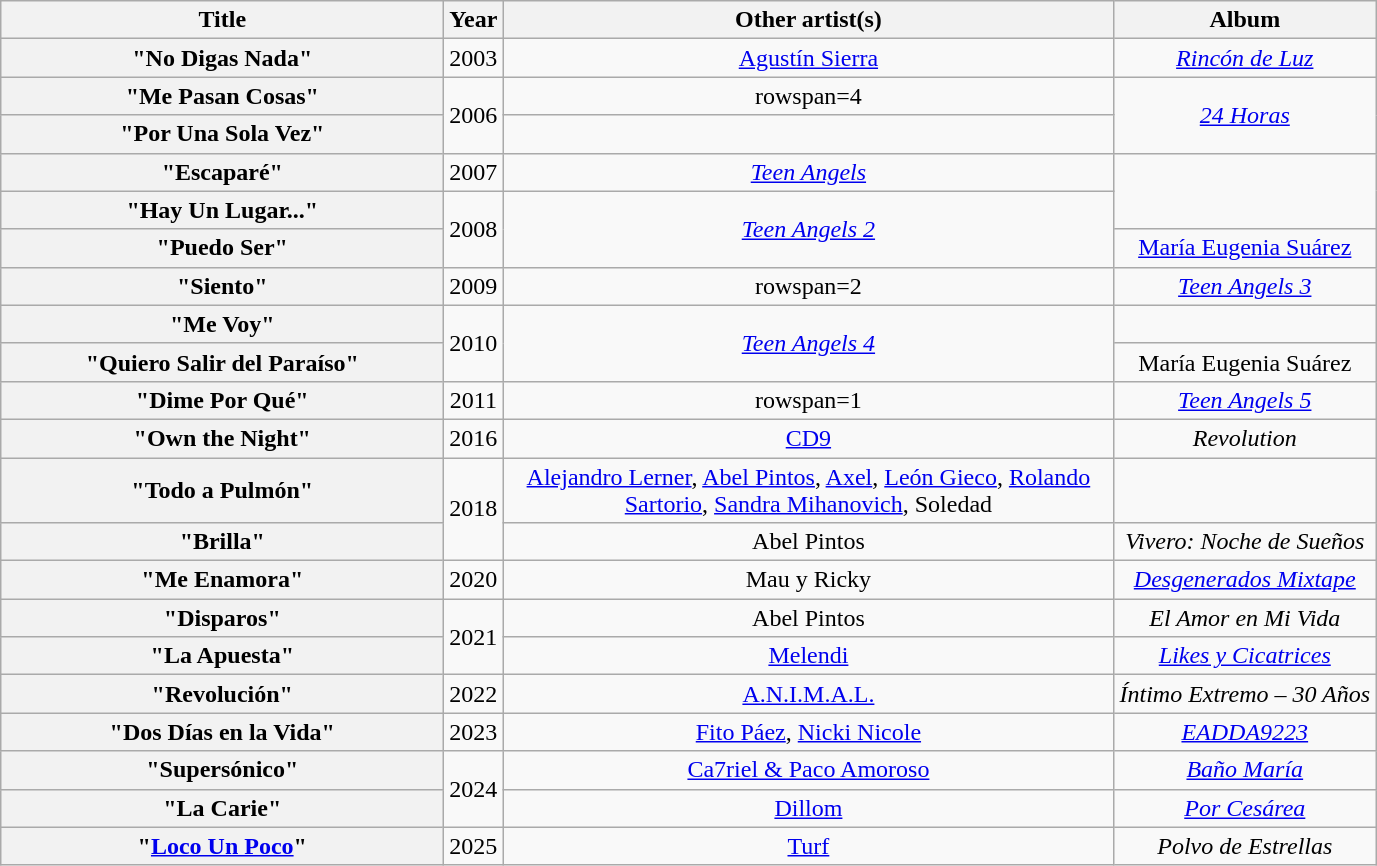<table class="wikitable plainrowheaders" style="text-align:center;">
<tr>
<th scope="col" style="width:18em;">Title</th>
<th scope="col">Year</th>
<th scope="col" style="width:25em;">Other artist(s)</th>
<th scope="col">Album</th>
</tr>
<tr>
<th scope="row">"No Digas Nada"</th>
<td rowspan="1">2003</td>
<td><a href='#'>Agustín Sierra</a></td>
<td><em><a href='#'>Rincón de Luz</a></em></td>
</tr>
<tr>
<th scope="row">"Me Pasan Cosas"</th>
<td rowspan="2">2006</td>
<td>rowspan=4 </td>
<td rowspan=2><em><a href='#'>24 Horas</a></em></td>
</tr>
<tr>
<th scope="row">"Por Una Sola Vez"</th>
</tr>
<tr>
<th scope="row">"Escaparé"</th>
<td rowspan="1">2007</td>
<td rowspan="1"><em><a href='#'>Teen Angels</a></em></td>
</tr>
<tr>
<th scope="row">"Hay Un Lugar..."</th>
<td rowspan="2">2008</td>
<td rowspan="2"><em><a href='#'>Teen Angels 2</a></em></td>
</tr>
<tr>
<th scope="row">"Puedo Ser"</th>
<td><a href='#'>María Eugenia Suárez</a></td>
</tr>
<tr>
<th scope="row">"Siento"</th>
<td rowspan="1">2009</td>
<td>rowspan=2 </td>
<td rowspan="1"><em><a href='#'>Teen Angels 3</a></em></td>
</tr>
<tr>
<th scope="row">"Me Voy"</th>
<td rowspan="2">2010</td>
<td rowspan="2"><em><a href='#'>Teen Angels 4</a></em></td>
</tr>
<tr>
<th scope="row">"Quiero Salir del Paraíso"</th>
<td>María Eugenia Suárez</td>
</tr>
<tr>
<th scope="row">"Dime Por Qué"</th>
<td rowspan="1">2011</td>
<td>rowspan=1 </td>
<td><em><a href='#'>Teen Angels 5</a></em></td>
</tr>
<tr>
<th scope="row">"Own the Night"</th>
<td>2016</td>
<td><a href='#'>CD9</a></td>
<td><em>Revolution</em></td>
</tr>
<tr>
<th scope="row">"Todo a Pulmón"</th>
<td rowspan="2">2018</td>
<td><a href='#'>Alejandro Lerner</a>, <a href='#'>Abel Pintos</a>, <a href='#'>Axel</a>, <a href='#'>León Gieco</a>, <a href='#'>Rolando Sartorio</a>, <a href='#'>Sandra Mihanovich</a>, Soledad</td>
<td></td>
</tr>
<tr>
<th scope="row">"Brilla"</th>
<td>Abel Pintos</td>
<td><em>Vivero: Noche de Sueños</em></td>
</tr>
<tr>
<th scope="row">"Me Enamora" </th>
<td>2020</td>
<td>Mau y Ricky</td>
<td><em><a href='#'>Desgenerados Mixtape</a></em></td>
</tr>
<tr>
<th scope="row">"Disparos"</th>
<td rowspan="2">2021</td>
<td>Abel Pintos</td>
<td><em>El Amor en Mi Vida</em></td>
</tr>
<tr>
<th scope="row">"La Apuesta"</th>
<td><a href='#'>Melendi</a></td>
<td><em><a href='#'>Likes y Cicatrices</a></em></td>
</tr>
<tr>
<th scope="row">"Revolución"</th>
<td>2022</td>
<td><a href='#'>A.N.I.M.A.L.</a></td>
<td><em>Íntimo Extremo – 30 Años</em></td>
</tr>
<tr>
<th scope="row">"Dos Días en la Vida"</th>
<td>2023</td>
<td><a href='#'>Fito Páez</a>, <a href='#'>Nicki Nicole</a></td>
<td><em><a href='#'>EADDA9223</a></em></td>
</tr>
<tr>
<th scope="row">"Supersónico"</th>
<td rowspan="2">2024</td>
<td><a href='#'>Ca7riel & Paco Amoroso</a></td>
<td><em><a href='#'>Baño María</a></em></td>
</tr>
<tr>
<th scope="row">"La Carie"</th>
<td><a href='#'>Dillom</a></td>
<td><em><a href='#'>Por Cesárea</a></em></td>
</tr>
<tr>
<th scope="row">"<a href='#'>Loco Un Poco</a>"</th>
<td>2025</td>
<td><a href='#'>Turf</a></td>
<td><em>Polvo de Estrellas</em></td>
</tr>
</table>
